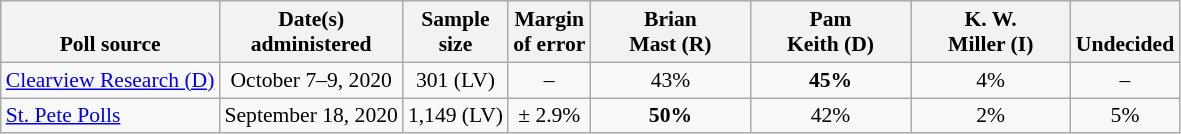<table class="wikitable" style="font-size:90%;text-align:center;">
<tr valign=bottom>
<th>Poll source</th>
<th>Date(s)<br>administered</th>
<th>Sample<br>size</th>
<th>Margin<br>of error</th>
<th style="width:100px;">Brian<br>Mast (R)</th>
<th style="width:100px;">Pam<br>Keith (D)</th>
<th style="width:100px;">K. W.<br>Miller (I)</th>
<th>Undecided</th>
</tr>
<tr>
<td style="text-align:left;"><a href='#'>Clearview Research (D)</a></td>
<td>October 7–9, 2020</td>
<td>301 (LV)</td>
<td>–</td>
<td>43%</td>
<td><strong>45%</strong></td>
<td>4%</td>
<td>–</td>
</tr>
<tr>
<td style="text-align:left;"><a href='#'>St. Pete Polls</a></td>
<td>September 18, 2020</td>
<td>1,149 (LV)</td>
<td>± 2.9%</td>
<td><strong>50%</strong></td>
<td>42%</td>
<td>2%</td>
<td>5%</td>
</tr>
</table>
